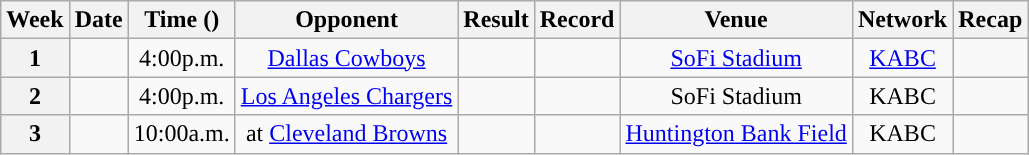<table class="wikitable" style="text-align:center">
<tr>
<th>Week</th>
<th>Date</th>
<th>Time (<a href='#'></a>)</th>
<th>Opponent</th>
<th>Result</th>
<th>Record</th>
<th>Venue</th>
<th>Network</th>
<th>Recap</th>
</tr>
<tr>
<th>1</th>
<td></td>
<td>4:00p.m.</td>
<td><a href='#'>Dallas Cowboys</a></td>
<td></td>
<td></td>
<td><a href='#'>SoFi Stadium</a></td>
<td><a href='#'>KABC</a></td>
<td></td>
</tr>
<tr>
<th>2</th>
<td></td>
<td>4:00p.m.</td>
<td><a href='#'>Los Angeles Chargers</a></td>
<td></td>
<td></td>
<td>SoFi Stadium</td>
<td>KABC</td>
<td></td>
</tr>
<tr>
<th>3</th>
<td></td>
<td>10:00a.m.</td>
<td>at <a href='#'>Cleveland Browns</a></td>
<td></td>
<td></td>
<td><a href='#'>Huntington Bank Field</a></td>
<td>KABC</td>
<td></td>
</tr>
</table>
